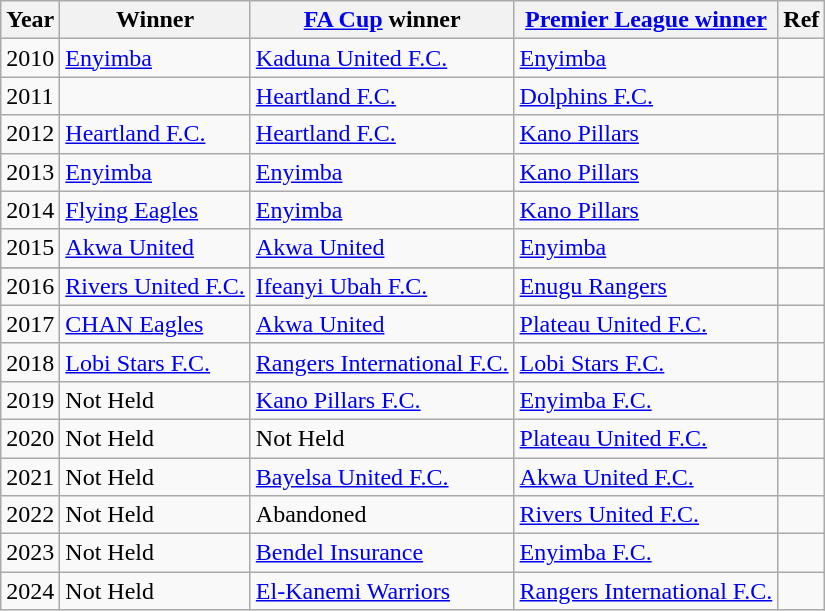<table class="wikitable">
<tr>
<th>Year</th>
<th>Winner</th>
<th><a href='#'>FA Cup</a> winner</th>
<th><a href='#'>Premier League winner</a></th>
<th>Ref</th>
</tr>
<tr>
<td>2010</td>
<td><a href='#'>Enyimba</a></td>
<td><a href='#'>Kaduna United F.C.</a></td>
<td><a href='#'>Enyimba</a></td>
<td></td>
</tr>
<tr>
<td>2011</td>
<td></td>
<td><a href='#'>Heartland F.C.</a></td>
<td><a href='#'>Dolphins F.C.</a></td>
<td></td>
</tr>
<tr>
<td>2012</td>
<td><a href='#'>Heartland F.C.</a></td>
<td><a href='#'>Heartland F.C.</a></td>
<td><a href='#'>Kano Pillars</a></td>
<td></td>
</tr>
<tr>
<td>2013</td>
<td><a href='#'>Enyimba</a></td>
<td><a href='#'>Enyimba</a></td>
<td><a href='#'>Kano Pillars</a></td>
<td></td>
</tr>
<tr>
<td>2014</td>
<td><a href='#'>Flying Eagles</a></td>
<td><a href='#'>Enyimba</a></td>
<td><a href='#'>Kano Pillars</a></td>
<td></td>
</tr>
<tr>
<td>2015</td>
<td><a href='#'>Akwa United</a></td>
<td><a href='#'>Akwa United</a></td>
<td><a href='#'>Enyimba</a></td>
<td></td>
</tr>
<tr>
</tr>
<tr>
<td>2016</td>
<td><a href='#'>Rivers United F.C.</a></td>
<td><a href='#'>Ifeanyi Ubah F.C.</a></td>
<td><a href='#'>Enugu Rangers</a></td>
<td></td>
</tr>
<tr>
<td>2017</td>
<td><a href='#'>CHAN Eagles</a></td>
<td><a href='#'>Akwa United</a></td>
<td><a href='#'>Plateau United F.C.</a></td>
<td></td>
</tr>
<tr>
<td>2018</td>
<td><a href='#'>Lobi Stars F.C.</a></td>
<td><a href='#'>Rangers International F.C.</a></td>
<td><a href='#'>Lobi Stars F.C.</a></td>
<td></td>
</tr>
<tr>
<td>2019</td>
<td>Not Held</td>
<td><a href='#'>Kano Pillars F.C.</a></td>
<td><a href='#'>Enyimba F.C.</a></td>
<td></td>
</tr>
<tr>
<td>2020</td>
<td>Not Held</td>
<td>Not Held</td>
<td><a href='#'>Plateau United F.C.</a></td>
<td></td>
</tr>
<tr>
<td>2021</td>
<td>Not Held</td>
<td><a href='#'>Bayelsa United F.C.</a></td>
<td><a href='#'>Akwa United F.C.</a></td>
<td></td>
</tr>
<tr>
<td>2022</td>
<td>Not Held</td>
<td>Abandoned</td>
<td><a href='#'>Rivers United F.C.</a></td>
<td></td>
</tr>
<tr>
<td>2023</td>
<td>Not Held</td>
<td><a href='#'>Bendel Insurance</a></td>
<td><a href='#'>Enyimba F.C.</a></td>
<td></td>
</tr>
<tr>
<td>2024</td>
<td>Not Held</td>
<td><a href='#'>El-Kanemi Warriors</a></td>
<td><a href='#'>Rangers International F.C.</a></td>
<td></td>
</tr>
</table>
